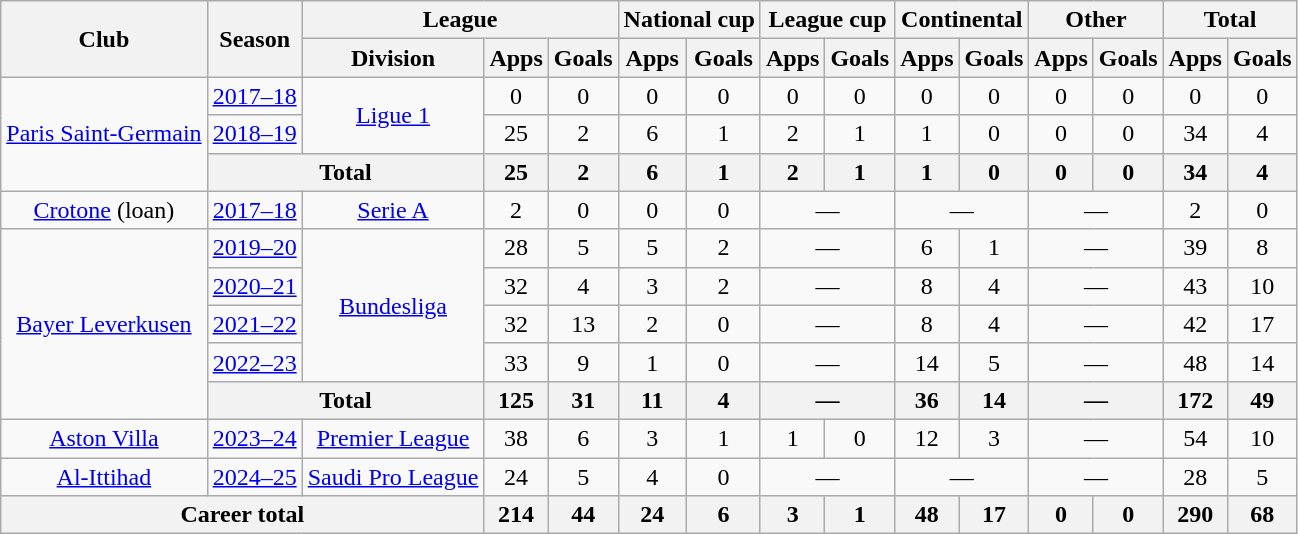<table class="wikitable" style="text-align: center">
<tr>
<th rowspan="2">Club</th>
<th rowspan="2">Season</th>
<th colspan="3">League</th>
<th colspan="2">National cup</th>
<th colspan="2">League cup</th>
<th colspan="2">Continental</th>
<th colspan="2">Other</th>
<th colspan="2">Total</th>
</tr>
<tr>
<th>Division</th>
<th>Apps</th>
<th>Goals</th>
<th>Apps</th>
<th>Goals</th>
<th>Apps</th>
<th>Goals</th>
<th>Apps</th>
<th>Goals</th>
<th>Apps</th>
<th>Goals</th>
<th>Apps</th>
<th>Goals</th>
</tr>
<tr>
<td rowspan="3"><a href='#'>Paris Saint-Germain</a></td>
<td><a href='#'>2017–18</a></td>
<td rowspan="2"><a href='#'>Ligue 1</a></td>
<td>0</td>
<td>0</td>
<td>0</td>
<td>0</td>
<td>0</td>
<td>0</td>
<td>0</td>
<td>0</td>
<td>0</td>
<td>0</td>
<td>0</td>
<td>0</td>
</tr>
<tr>
<td><a href='#'>2018–19</a></td>
<td>25</td>
<td>2</td>
<td>6</td>
<td>1</td>
<td>2</td>
<td>1</td>
<td>1</td>
<td>0</td>
<td>0</td>
<td>0</td>
<td>34</td>
<td>4</td>
</tr>
<tr>
<th colspan="2">Total</th>
<th>25</th>
<th>2</th>
<th>6</th>
<th>1</th>
<th>2</th>
<th>1</th>
<th>1</th>
<th>0</th>
<th>0</th>
<th>0</th>
<th>34</th>
<th>4</th>
</tr>
<tr>
<td><a href='#'>Crotone</a> (loan)</td>
<td><a href='#'>2017–18</a></td>
<td><a href='#'>Serie A</a></td>
<td>2</td>
<td>0</td>
<td>0</td>
<td>0</td>
<td colspan="2">—</td>
<td colspan="2">—</td>
<td colspan="2">—</td>
<td>2</td>
<td>0</td>
</tr>
<tr>
<td rowspan="5"><a href='#'>Bayer Leverkusen</a></td>
<td><a href='#'>2019–20</a></td>
<td rowspan="4"><a href='#'>Bundesliga</a></td>
<td>28</td>
<td>5</td>
<td>5</td>
<td>2</td>
<td colspan="2">—</td>
<td>6</td>
<td>1</td>
<td colspan="2">—</td>
<td>39</td>
<td>8</td>
</tr>
<tr>
<td><a href='#'>2020–21</a></td>
<td>32</td>
<td>4</td>
<td>3</td>
<td>2</td>
<td colspan="2">—</td>
<td>8</td>
<td>4</td>
<td colspan="2">—</td>
<td>43</td>
<td>10</td>
</tr>
<tr>
<td><a href='#'>2021–22</a></td>
<td>32</td>
<td>13</td>
<td>2</td>
<td>0</td>
<td colspan="2">—</td>
<td>8</td>
<td>4</td>
<td colspan="2">—</td>
<td>42</td>
<td>17</td>
</tr>
<tr>
<td><a href='#'>2022–23</a></td>
<td>33</td>
<td>9</td>
<td>1</td>
<td>0</td>
<td colspan="2">—</td>
<td>14</td>
<td>5</td>
<td colspan="2">—</td>
<td>48</td>
<td>14</td>
</tr>
<tr>
<th colspan="2">Total</th>
<th>125</th>
<th>31</th>
<th>11</th>
<th>4</th>
<th colspan="2">—</th>
<th>36</th>
<th>14</th>
<th colspan="2">—</th>
<th>172</th>
<th>49</th>
</tr>
<tr>
<td><a href='#'>Aston Villa</a></td>
<td><a href='#'>2023–24</a></td>
<td><a href='#'>Premier League</a></td>
<td>38</td>
<td>6</td>
<td>3</td>
<td>1</td>
<td>1</td>
<td>0</td>
<td>12</td>
<td>3</td>
<td colspan="2">—</td>
<td>54</td>
<td>10</td>
</tr>
<tr>
<td><a href='#'>Al-Ittihad</a></td>
<td><a href='#'>2024–25</a></td>
<td><a href='#'>Saudi Pro League</a></td>
<td>24</td>
<td>5</td>
<td>4</td>
<td>0</td>
<td colspan="2">—</td>
<td colspan="2">—</td>
<td colspan="2">—</td>
<td>28</td>
<td>5</td>
</tr>
<tr>
<th colspan="3">Career total</th>
<th>214</th>
<th>44</th>
<th>24</th>
<th>6</th>
<th>3</th>
<th>1</th>
<th>48</th>
<th>17</th>
<th>0</th>
<th>0</th>
<th>290</th>
<th>68</th>
</tr>
</table>
